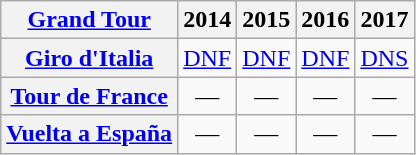<table class="wikitable plainrowheaders">
<tr>
<th scope="col"><a href='#'>Grand Tour</a></th>
<th scope="col">2014</th>
<th scope="col">2015</th>
<th scope="col">2016</th>
<th scope="col">2017</th>
</tr>
<tr style="text-align:center;">
<th scope="row"> <a href='#'>Giro d'Italia</a></th>
<td><a href='#'>DNF</a></td>
<td><a href='#'>DNF</a></td>
<td><a href='#'>DNF</a></td>
<td><a href='#'>DNS</a></td>
</tr>
<tr style="text-align:center;">
<th scope="row"> <a href='#'>Tour de France</a></th>
<td>—</td>
<td>—</td>
<td>—</td>
<td>—</td>
</tr>
<tr style="text-align:center;">
<th scope="row"> <a href='#'>Vuelta a España</a></th>
<td>—</td>
<td>—</td>
<td>—</td>
<td>—</td>
</tr>
</table>
